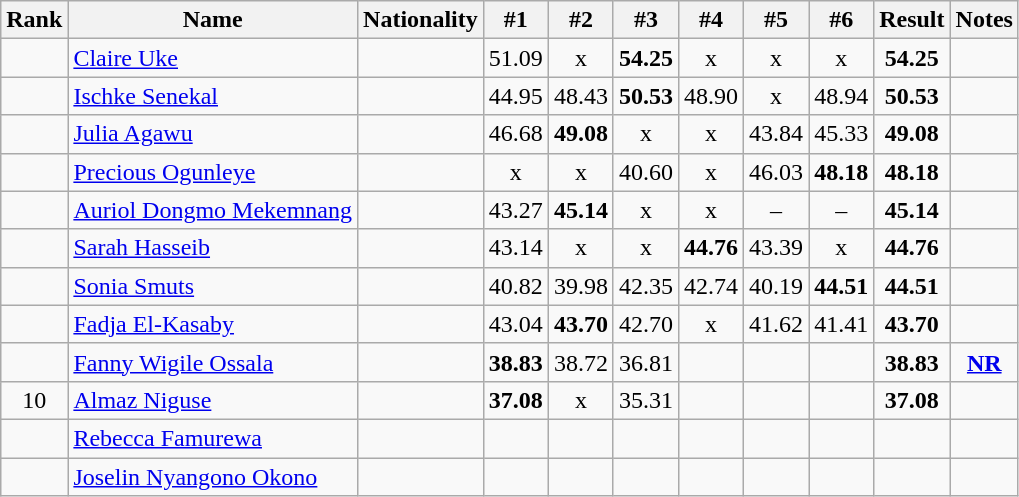<table class="wikitable sortable" style="text-align:center">
<tr>
<th>Rank</th>
<th>Name</th>
<th>Nationality</th>
<th>#1</th>
<th>#2</th>
<th>#3</th>
<th>#4</th>
<th>#5</th>
<th>#6</th>
<th>Result</th>
<th>Notes</th>
</tr>
<tr>
<td></td>
<td align=left><a href='#'>Claire Uke</a></td>
<td align=left></td>
<td>51.09</td>
<td>x</td>
<td><strong>54.25</strong></td>
<td>x</td>
<td>x</td>
<td>x</td>
<td><strong>54.25</strong></td>
<td></td>
</tr>
<tr>
<td></td>
<td align=left><a href='#'>Ischke Senekal</a></td>
<td align=left></td>
<td>44.95</td>
<td>48.43</td>
<td><strong>50.53</strong></td>
<td>48.90</td>
<td>x</td>
<td>48.94</td>
<td><strong>50.53</strong></td>
<td></td>
</tr>
<tr>
<td></td>
<td align=left><a href='#'>Julia Agawu</a></td>
<td align=left></td>
<td>46.68</td>
<td><strong>49.08</strong></td>
<td>x</td>
<td>x</td>
<td>43.84</td>
<td>45.33</td>
<td><strong>49.08</strong></td>
<td></td>
</tr>
<tr>
<td></td>
<td align=left><a href='#'>Precious Ogunleye</a></td>
<td align=left></td>
<td>x</td>
<td>x</td>
<td>40.60</td>
<td>x</td>
<td>46.03</td>
<td><strong>48.18</strong></td>
<td><strong>48.18</strong></td>
<td></td>
</tr>
<tr>
<td></td>
<td align=left><a href='#'>Auriol Dongmo Mekemnang</a></td>
<td align=left></td>
<td>43.27</td>
<td><strong>45.14</strong></td>
<td>x</td>
<td>x</td>
<td>–</td>
<td>–</td>
<td><strong>45.14</strong></td>
<td></td>
</tr>
<tr>
<td></td>
<td align=left><a href='#'>Sarah Hasseib</a></td>
<td align=left></td>
<td>43.14</td>
<td>x</td>
<td>x</td>
<td><strong>44.76</strong></td>
<td>43.39</td>
<td>x</td>
<td><strong>44.76</strong></td>
<td></td>
</tr>
<tr>
<td></td>
<td align=left><a href='#'>Sonia Smuts</a></td>
<td align=left></td>
<td>40.82</td>
<td>39.98</td>
<td>42.35</td>
<td>42.74</td>
<td>40.19</td>
<td><strong>44.51</strong></td>
<td><strong>44.51</strong></td>
<td></td>
</tr>
<tr>
<td></td>
<td align=left><a href='#'>Fadja El-Kasaby</a></td>
<td align=left></td>
<td>43.04</td>
<td><strong>43.70</strong></td>
<td>42.70</td>
<td>x</td>
<td>41.62</td>
<td>41.41</td>
<td><strong>43.70</strong></td>
<td></td>
</tr>
<tr>
<td></td>
<td align=left><a href='#'>Fanny Wigile Ossala</a></td>
<td align=left></td>
<td><strong>38.83</strong></td>
<td>38.72</td>
<td>36.81</td>
<td></td>
<td></td>
<td></td>
<td><strong>38.83</strong></td>
<td><strong><a href='#'>NR</a></strong></td>
</tr>
<tr>
<td>10</td>
<td align=left><a href='#'>Almaz Niguse</a></td>
<td align=left></td>
<td><strong>37.08</strong></td>
<td>x</td>
<td>35.31</td>
<td></td>
<td></td>
<td></td>
<td><strong>37.08</strong></td>
<td></td>
</tr>
<tr>
<td></td>
<td align=left><a href='#'>Rebecca Famurewa</a></td>
<td align=left></td>
<td></td>
<td></td>
<td></td>
<td></td>
<td></td>
<td></td>
<td><strong></strong></td>
<td></td>
</tr>
<tr>
<td></td>
<td align=left><a href='#'>Joselin Nyangono Okono</a></td>
<td align=left></td>
<td></td>
<td></td>
<td></td>
<td></td>
<td></td>
<td></td>
<td><strong></strong></td>
<td></td>
</tr>
</table>
